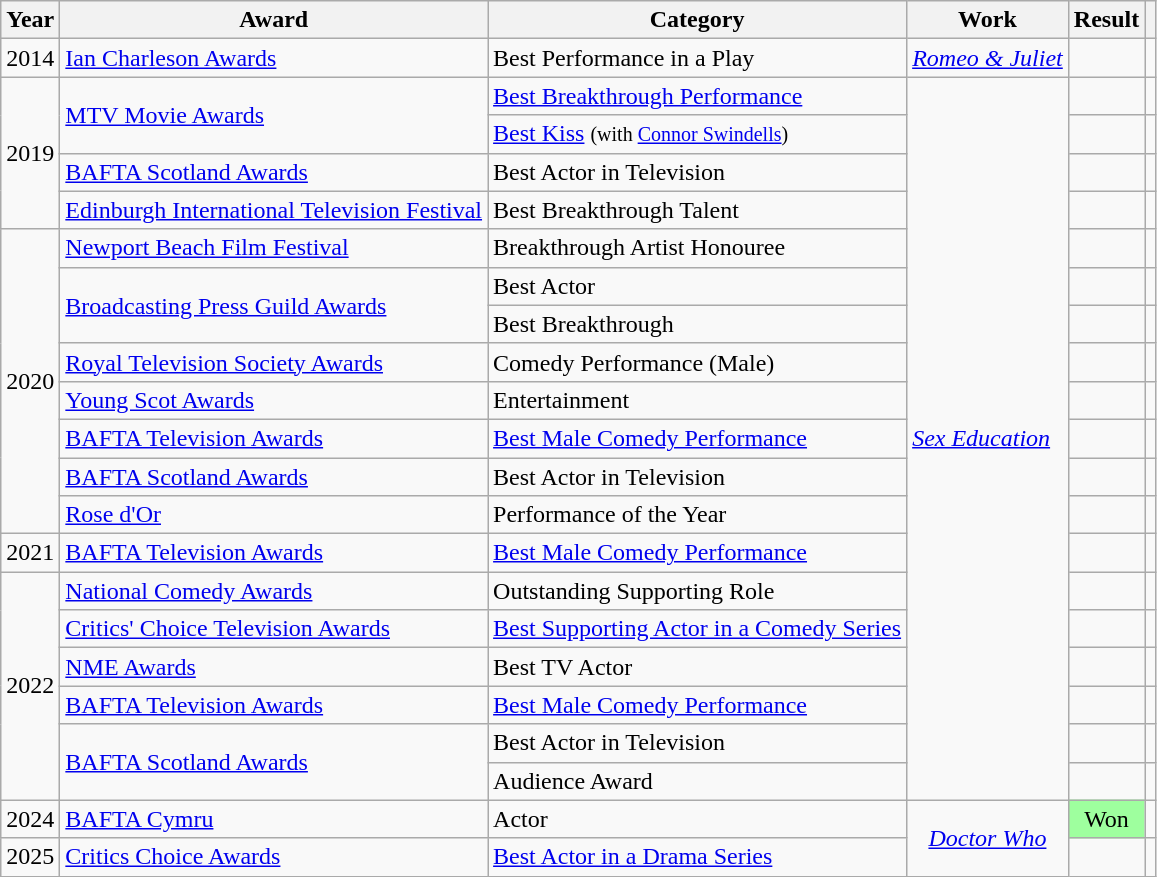<table class="wikitable sortable">
<tr>
<th>Year</th>
<th>Award</th>
<th>Category</th>
<th>Work</th>
<th>Result</th>
<th class="unsortable"></th>
</tr>
<tr>
<td>2014</td>
<td><a href='#'>Ian Charleson Awards</a></td>
<td>Best Performance in a Play</td>
<td><em><a href='#'>Romeo & Juliet</a></em></td>
<td></td>
<td style = "text-align: center;"></td>
</tr>
<tr>
<td rowspan="4">2019</td>
<td rowspan="2"><a href='#'>MTV Movie Awards</a></td>
<td><a href='#'>Best Breakthrough Performance</a></td>
<td rowspan="19"><em><a href='#'>Sex Education</a></em></td>
<td></td>
<td style = "text-align: center;"></td>
</tr>
<tr>
<td><a href='#'>Best Kiss</a> <small>(with <a href='#'>Connor Swindells</a>)</small></td>
<td></td>
<td style = "text-align: center;"></td>
</tr>
<tr>
<td><a href='#'>BAFTA Scotland Awards</a></td>
<td>Best Actor in Television</td>
<td></td>
<td style = "text-align: center;"></td>
</tr>
<tr>
<td><a href='#'>Edinburgh International Television Festival</a></td>
<td>Best Breakthrough Talent</td>
<td></td>
<td style = "text-align: center;"></td>
</tr>
<tr>
<td rowspan=8>2020</td>
<td><a href='#'>Newport Beach Film Festival</a></td>
<td>Breakthrough Artist Honouree</td>
<td></td>
<td style = "text-align: center;"></td>
</tr>
<tr>
<td rowspan="2"><a href='#'>Broadcasting Press Guild Awards</a></td>
<td>Best Actor</td>
<td></td>
<td style = "text-align: center;"></td>
</tr>
<tr>
<td>Best Breakthrough</td>
<td></td>
<td style = "text-align: center;"></td>
</tr>
<tr>
<td><a href='#'>Royal Television Society Awards</a></td>
<td>Comedy Performance (Male)</td>
<td></td>
<td style = "text-align: center;"></td>
</tr>
<tr>
<td><a href='#'>Young Scot Awards</a></td>
<td>Entertainment</td>
<td></td>
<td style = "text-align: center;"></td>
</tr>
<tr>
<td><a href='#'>BAFTA Television Awards</a></td>
<td><a href='#'>Best Male Comedy Performance</a></td>
<td></td>
<td style = "text-align: center;"></td>
</tr>
<tr>
<td><a href='#'>BAFTA Scotland Awards</a></td>
<td>Best Actor in Television</td>
<td></td>
<td style = "text-align: center;"></td>
</tr>
<tr>
<td><a href='#'>Rose d'Or</a></td>
<td>Performance of the Year</td>
<td></td>
<td style = "text-align: center;"></td>
</tr>
<tr>
<td>2021</td>
<td><a href='#'>BAFTA Television Awards</a></td>
<td><a href='#'>Best Male Comedy Performance</a></td>
<td></td>
<td style = "text-align: center;"></td>
</tr>
<tr>
<td rowspan="6">2022</td>
<td><a href='#'>National Comedy Awards</a></td>
<td>Outstanding Supporting Role</td>
<td></td>
<td style = "text-align: center;"></td>
</tr>
<tr>
<td><a href='#'>Critics' Choice Television Awards</a></td>
<td><a href='#'>Best Supporting Actor in a Comedy Series</a></td>
<td></td>
<td style = "text-align: center;"></td>
</tr>
<tr>
<td><a href='#'>NME Awards</a></td>
<td>Best TV Actor</td>
<td></td>
<td style = "text-align: center;"></td>
</tr>
<tr>
<td><a href='#'>BAFTA Television Awards</a></td>
<td><a href='#'>Best Male Comedy Performance</a></td>
<td></td>
<td style = "text-align: center;"></td>
</tr>
<tr>
<td rowspan="2"><a href='#'>BAFTA Scotland Awards</a></td>
<td>Best Actor in Television</td>
<td></td>
<td style = "text-align: center;"></td>
</tr>
<tr>
<td>Audience Award</td>
<td></td>
<td style = "text-align: center;"></td>
</tr>
<tr>
<td>2024</td>
<td><a href='#'>BAFTA Cymru</a></td>
<td>Actor</td>
<td rowspan="2" style = "text-align: center;"><em><a href='#'>Doctor Who</a></em></td>
<td style="background: #9EFF9E; color: #000; vertical-align: middle; text-align: center; " class="yes table-yes2 notheme">Won</td>
<td style = "text-align: center;"></td>
</tr>
<tr>
<td>2025</td>
<td><a href='#'>Critics Choice Awards</a></td>
<td><a href='#'>Best Actor in a Drama Series</a></td>
<td></td>
<td style = "text-align: center;"></td>
</tr>
</table>
